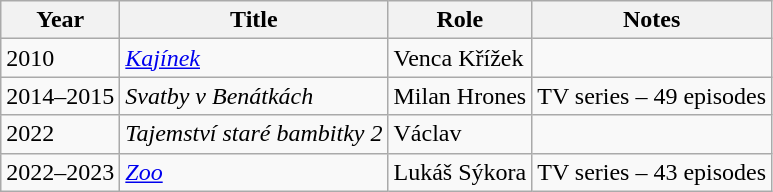<table class="wikitable sortable">
<tr>
<th>Year</th>
<th>Title</th>
<th>Role</th>
<th class="unsortable">Notes</th>
</tr>
<tr>
<td>2010</td>
<td><em><a href='#'>Kajínek</a></em></td>
<td>Venca Křížek</td>
<td></td>
</tr>
<tr>
<td>2014–2015</td>
<td><em>Svatby v Benátkách</em></td>
<td>Milan Hrones</td>
<td>TV series – 49 episodes</td>
</tr>
<tr>
<td>2022</td>
<td><em>Tajemství staré bambitky 2</em></td>
<td>Václav</td>
<td></td>
</tr>
<tr>
<td>2022–2023</td>
<td><em><a href='#'>Zoo</a></em></td>
<td>Lukáš Sýkora</td>
<td>TV series – 43 episodes</td>
</tr>
</table>
